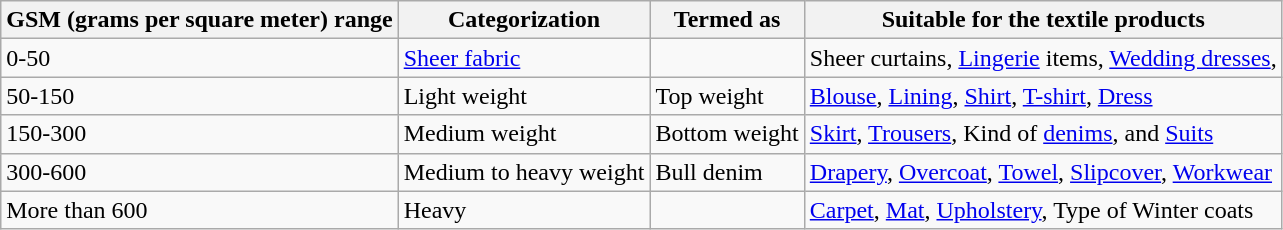<table class="wikitable">
<tr>
<th>GSM (grams per square meter) range</th>
<th>Categorization</th>
<th>Termed as</th>
<th>Suitable for the textile products</th>
</tr>
<tr>
<td>0-50</td>
<td><a href='#'>Sheer fabric</a></td>
<td></td>
<td>Sheer curtains, <a href='#'>Lingerie</a> items, <a href='#'>Wedding dresses</a>,</td>
</tr>
<tr>
<td>50-150</td>
<td>Light weight</td>
<td>Top weight</td>
<td><a href='#'>Blouse</a>, <a href='#'>Lining</a>, <a href='#'>Shirt</a>, <a href='#'>T-shirt</a>, <a href='#'>Dress</a></td>
</tr>
<tr>
<td>150-300</td>
<td>Medium weight</td>
<td>Bottom weight</td>
<td><a href='#'>Skirt</a>, <a href='#'>Trousers</a>, Kind of <a href='#'>denims</a>, and <a href='#'>Suits</a></td>
</tr>
<tr>
<td>300-600</td>
<td>Medium to heavy weight</td>
<td>Bull denim</td>
<td><a href='#'>Drapery</a>, <a href='#'>Overcoat</a>, <a href='#'>Towel</a>, <a href='#'>Slipcover</a>, <a href='#'>Workwear</a></td>
</tr>
<tr>
<td>More than 600</td>
<td>Heavy</td>
<td></td>
<td><a href='#'>Carpet</a>, <a href='#'>Mat</a>, <a href='#'>Upholstery</a>, Type of Winter coats</td>
</tr>
</table>
